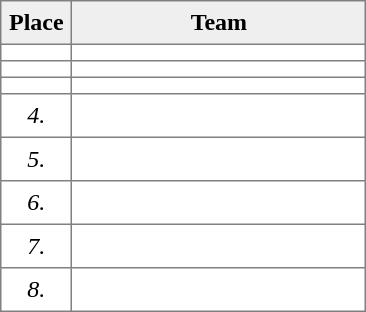<table style=border-collapse:collapse border=1 cellspacing=0 cellpadding=5>
<tr align=center bgcolor=#efefef>
<th width=35>Place</th>
<th width=185>Team</th>
</tr>
<tr align=center>
<td></td>
<td style="text-align:left;"></td>
</tr>
<tr align=center>
<td></td>
<td style="text-align:left;"></td>
</tr>
<tr align=center>
<td></td>
<td style="text-align:left;"></td>
</tr>
<tr align=center>
<td><em>4.</em></td>
<td style="text-align:left;"></td>
</tr>
<tr align=center>
<td><em>5.</em></td>
<td style="text-align:left;"></td>
</tr>
<tr align=center>
<td><em>6.</em></td>
<td style="text-align:left;"></td>
</tr>
<tr align=center>
<td><em>7.</em></td>
<td style="text-align:left;"></td>
</tr>
<tr align=center>
<td><em>8.</em></td>
<td style="text-align:left;"></td>
</tr>
</table>
